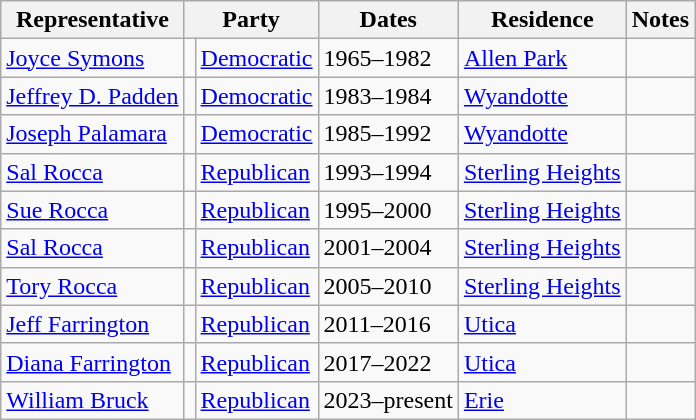<table class=wikitable>
<tr valign=bottom>
<th>Representative</th>
<th colspan="2">Party</th>
<th>Dates</th>
<th>Residence</th>
<th>Notes</th>
</tr>
<tr>
<td><a href='#'>Joyce Symons</a></td>
<td bgcolor=></td>
<td><a href='#'>Democratic</a></td>
<td>1965–1982</td>
<td><a href='#'>Allen Park</a></td>
<td></td>
</tr>
<tr>
<td><a href='#'>Jeffrey D. Padden</a></td>
<td bgcolor=></td>
<td><a href='#'>Democratic</a></td>
<td>1983–1984</td>
<td><a href='#'>Wyandotte</a></td>
<td></td>
</tr>
<tr>
<td><a href='#'>Joseph Palamara</a></td>
<td bgcolor=></td>
<td><a href='#'>Democratic</a></td>
<td>1985–1992</td>
<td><a href='#'>Wyandotte</a></td>
<td></td>
</tr>
<tr>
<td><a href='#'>Sal Rocca</a></td>
<td bgcolor=></td>
<td><a href='#'>Republican</a></td>
<td>1993–1994</td>
<td><a href='#'>Sterling Heights</a></td>
<td></td>
</tr>
<tr>
<td><a href='#'>Sue Rocca</a></td>
<td bgcolor=></td>
<td><a href='#'>Republican</a></td>
<td>1995–2000</td>
<td><a href='#'>Sterling Heights</a></td>
<td></td>
</tr>
<tr>
<td><a href='#'>Sal Rocca</a></td>
<td bgcolor=></td>
<td><a href='#'>Republican</a></td>
<td>2001–2004</td>
<td><a href='#'>Sterling Heights</a></td>
<td></td>
</tr>
<tr>
<td><a href='#'>Tory Rocca</a></td>
<td bgcolor=></td>
<td><a href='#'>Republican</a></td>
<td>2005–2010</td>
<td><a href='#'>Sterling Heights</a></td>
<td></td>
</tr>
<tr>
<td><a href='#'>Jeff Farrington</a></td>
<td bgcolor=></td>
<td><a href='#'>Republican</a></td>
<td>2011–2016</td>
<td><a href='#'>Utica</a></td>
<td></td>
</tr>
<tr>
<td><a href='#'>Diana Farrington</a></td>
<td bgcolor=></td>
<td><a href='#'>Republican</a></td>
<td>2017–2022</td>
<td><a href='#'>Utica</a></td>
<td></td>
</tr>
<tr>
<td><a href='#'>William Bruck</a></td>
<td bgcolor=></td>
<td><a href='#'>Republican</a></td>
<td>2023–present</td>
<td><a href='#'>Erie</a></td>
<td></td>
</tr>
</table>
